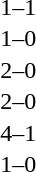<table cellspacing=1 width=70%>
<tr>
<th width=25%></th>
<th width=30%></th>
<th width=15%></th>
<th width=30%></th>
</tr>
<tr>
<td></td>
<td align=right></td>
<td align=center>1–1</td>
<td></td>
</tr>
<tr>
<td></td>
<td align=right></td>
<td align=center>1–0</td>
<td></td>
</tr>
<tr>
<td></td>
<td align=right></td>
<td align=center>2–0</td>
<td></td>
</tr>
<tr>
<td></td>
<td align=right></td>
<td align=center>2–0</td>
<td></td>
</tr>
<tr>
<td></td>
<td align=right></td>
<td align=center>4–1</td>
<td></td>
</tr>
<tr>
<td></td>
<td align=right></td>
<td align=center>1–0</td>
<td></td>
</tr>
</table>
